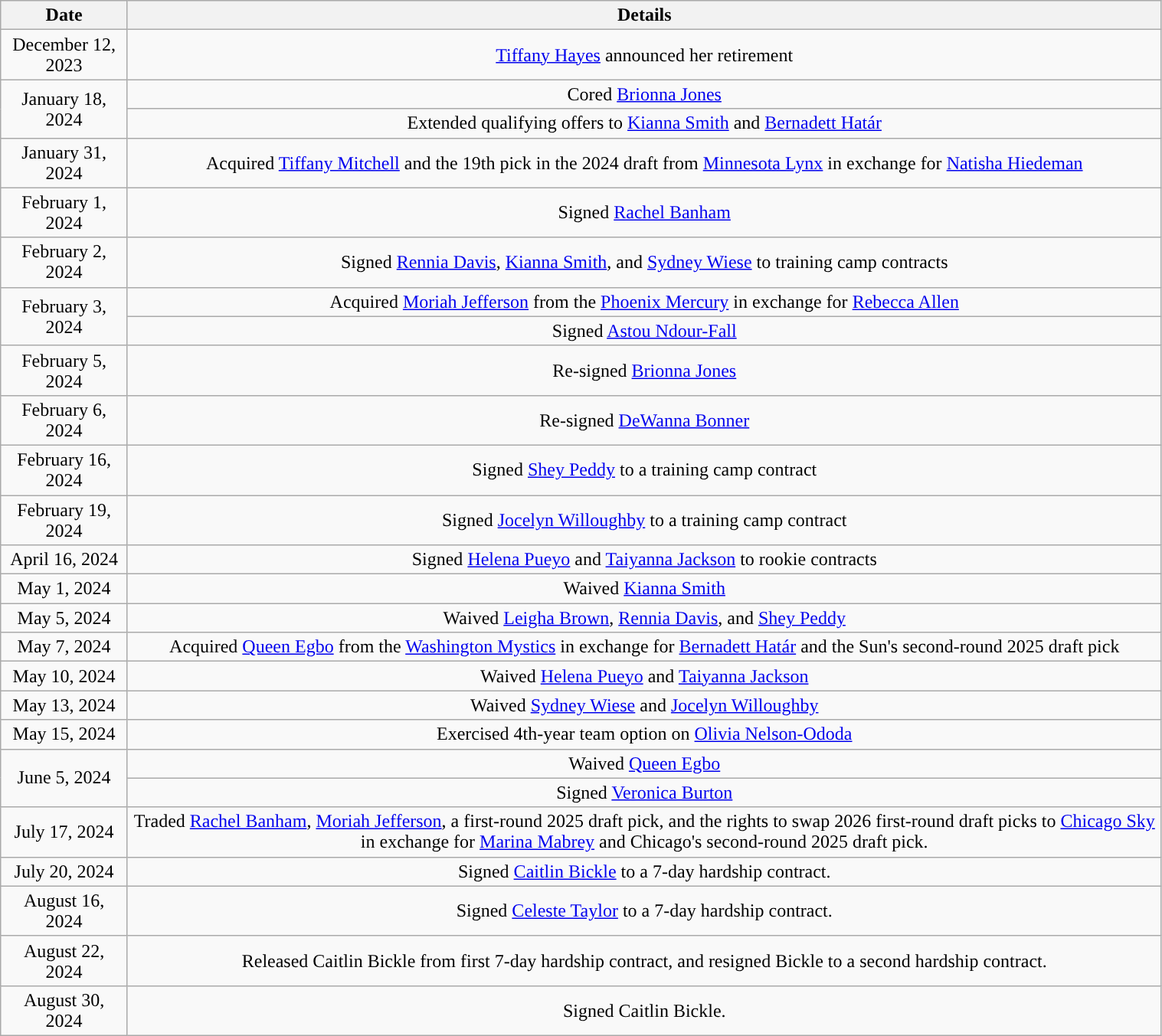<table class="wikitable" style="width:80%; text-align:center;">
<tr>
<th>Date</th>
<th>Details</th>
</tr>
<tr>
<td>December 12, 2023</td>
<td><a href='#'>Tiffany Hayes</a> announced her retirement</td>
</tr>
<tr>
<td rowspan=2>January 18, 2024</td>
<td>Cored <a href='#'>Brionna Jones</a></td>
</tr>
<tr>
<td>Extended qualifying offers to <a href='#'>Kianna Smith</a> and <a href='#'>Bernadett Határ</a></td>
</tr>
<tr>
<td>January 31, 2024</td>
<td>Acquired <a href='#'>Tiffany Mitchell</a> and the 19th pick in the 2024 draft from <a href='#'>Minnesota Lynx</a> in exchange for <a href='#'>Natisha Hiedeman</a></td>
</tr>
<tr>
<td>February 1, 2024</td>
<td>Signed <a href='#'>Rachel Banham</a></td>
</tr>
<tr>
<td>February 2, 2024</td>
<td>Signed <a href='#'>Rennia Davis</a>, <a href='#'>Kianna Smith</a>, and <a href='#'>Sydney Wiese</a> to training camp contracts</td>
</tr>
<tr>
<td rowspan=2>February 3, 2024</td>
<td>Acquired <a href='#'>Moriah Jefferson</a> from the <a href='#'>Phoenix Mercury</a> in exchange for <a href='#'>Rebecca Allen</a></td>
</tr>
<tr>
<td>Signed <a href='#'>Astou Ndour-Fall</a></td>
</tr>
<tr>
<td>February 5, 2024</td>
<td>Re-signed <a href='#'>Brionna Jones</a></td>
</tr>
<tr>
<td>February 6, 2024</td>
<td>Re-signed <a href='#'>DeWanna Bonner</a></td>
</tr>
<tr>
<td>February 16, 2024</td>
<td>Signed <a href='#'>Shey Peddy</a> to a training camp contract</td>
</tr>
<tr>
<td>February 19, 2024</td>
<td>Signed <a href='#'>Jocelyn Willoughby</a> to a training camp contract</td>
</tr>
<tr>
<td>April 16, 2024</td>
<td>Signed <a href='#'>Helena Pueyo</a> and <a href='#'>Taiyanna Jackson</a> to rookie contracts</td>
</tr>
<tr>
<td>May 1, 2024</td>
<td>Waived <a href='#'>Kianna Smith</a></td>
</tr>
<tr>
<td>May 5, 2024</td>
<td>Waived <a href='#'>Leigha Brown</a>, <a href='#'>Rennia Davis</a>, and <a href='#'>Shey Peddy</a></td>
</tr>
<tr>
<td>May 7, 2024</td>
<td>Acquired <a href='#'>Queen Egbo</a> from the <a href='#'>Washington Mystics</a> in exchange for <a href='#'>Bernadett Határ</a> and the Sun's second-round 2025 draft pick</td>
</tr>
<tr>
<td>May 10, 2024</td>
<td>Waived <a href='#'>Helena Pueyo</a> and <a href='#'>Taiyanna Jackson</a></td>
</tr>
<tr>
<td>May 13, 2024</td>
<td>Waived <a href='#'>Sydney Wiese</a> and <a href='#'>Jocelyn Willoughby</a></td>
</tr>
<tr>
<td>May 15, 2024</td>
<td>Exercised 4th-year team option on <a href='#'>Olivia Nelson-Ododa</a></td>
</tr>
<tr>
<td rowspan=2>June 5, 2024</td>
<td>Waived <a href='#'>Queen Egbo</a></td>
</tr>
<tr>
<td>Signed <a href='#'>Veronica Burton</a></td>
</tr>
<tr>
<td>July 17, 2024</td>
<td>Traded <a href='#'>Rachel Banham</a>, <a href='#'>Moriah Jefferson</a>, a first-round 2025 draft pick, and the rights to swap 2026 first-round draft picks to <a href='#'>Chicago Sky</a> in exchange for <a href='#'>Marina Mabrey</a> and Chicago's second-round 2025 draft pick.</td>
</tr>
<tr>
<td>July 20, 2024</td>
<td>Signed <a href='#'>Caitlin Bickle</a> to a 7-day hardship contract.</td>
</tr>
<tr>
<td>August 16, 2024</td>
<td>Signed <a href='#'>Celeste Taylor</a> to a 7-day hardship contract.</td>
</tr>
<tr>
<td>August 22, 2024</td>
<td>Released Caitlin Bickle from first 7-day hardship contract, and resigned Bickle to a second hardship contract.</td>
</tr>
<tr>
<td>August 30, 2024</td>
<td>Signed Caitlin Bickle.</td>
</tr>
</table>
